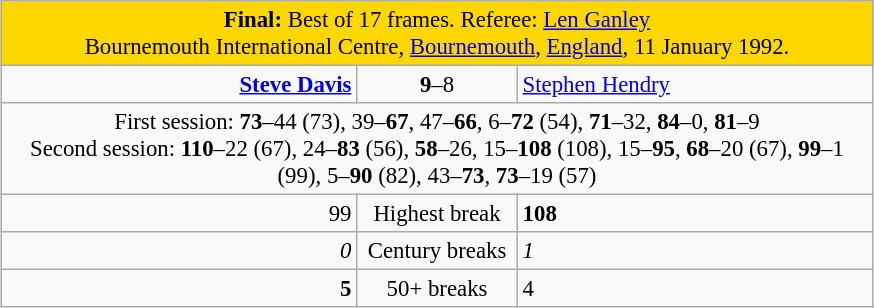<table class="wikitable" style="font-size: 95%; margin: 1em auto 1em auto;">
<tr>
<td colspan="3" align="center" bgcolor="#ffd700"><strong>Final:</strong> Best of 17 frames. Referee: <a href='#'>Len Ganley</a><br> Bournemouth International Centre, <a href='#'>Bournemouth</a>, <a href='#'>England</a>, 11 January 1992.</td>
</tr>
<tr>
<td width="230" align="right"><strong><a href='#'>Steve Davis</a></strong> <br></td>
<td width="100" align="center"><strong>9</strong>–8</td>
<td width="230"><a href='#'>Stephen Hendry</a> <br></td>
</tr>
<tr>
<td colspan="3" align="center" style="font-size: 100%">First session:  <strong>73</strong>–44 (73), 39–<strong>67</strong>, 47–<strong>66</strong>, 6–<strong>72</strong> (54), <strong>71</strong>–32, <strong>84</strong>–0, <strong>81</strong>–9<br>Second session:  <strong>110</strong>–22 (67), 24–<strong>83</strong> (56), <strong>58</strong>–26, 15–<strong>108</strong> (108), 15–<strong>95</strong>, <strong>68</strong>–20 (67), <strong>99</strong>–1 (99), 5–<strong>90</strong> (82), 43–<strong>73</strong>, <strong>73</strong>–19 (57)</td>
</tr>
<tr>
<td align="right">99</td>
<td align="center">Highest break</td>
<td><strong>108</strong></td>
</tr>
<tr>
<td align="right"><em>0</em></td>
<td align="center">Century breaks</td>
<td><em>1</em></td>
</tr>
<tr>
<td align="right"><strong>5</strong></td>
<td align="center">50+ breaks</td>
<td>4</td>
</tr>
</table>
